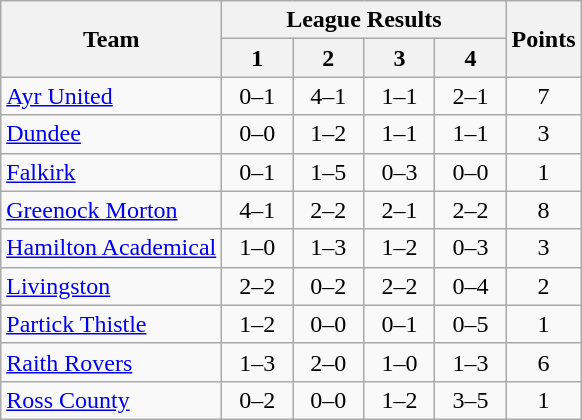<table class="wikitable" style="text-align:center">
<tr>
<th rowspan=2>Team</th>
<th colspan=4>League Results</th>
<th rowspan=2>Points</th>
</tr>
<tr>
<th width=40>1</th>
<th width=40>2</th>
<th width=40>3</th>
<th width=40>4</th>
</tr>
<tr>
<td align=left><a href='#'>Ayr United</a></td>
<td>0–1</td>
<td>4–1</td>
<td>1–1</td>
<td>2–1</td>
<td>7</td>
</tr>
<tr>
<td align=left><a href='#'>Dundee</a></td>
<td>0–0</td>
<td>1–2</td>
<td>1–1</td>
<td>1–1</td>
<td>3</td>
</tr>
<tr>
<td align=left><a href='#'>Falkirk</a></td>
<td>0–1</td>
<td>1–5</td>
<td>0–3</td>
<td>0–0</td>
<td>1</td>
</tr>
<tr>
<td align=left><a href='#'>Greenock Morton</a></td>
<td>4–1</td>
<td>2–2</td>
<td>2–1</td>
<td>2–2</td>
<td>8</td>
</tr>
<tr>
<td align=left><a href='#'>Hamilton Academical</a></td>
<td>1–0</td>
<td>1–3</td>
<td>1–2</td>
<td>0–3</td>
<td>3</td>
</tr>
<tr>
<td align=left><a href='#'>Livingston</a></td>
<td>2–2</td>
<td>0–2</td>
<td>2–2</td>
<td>0–4</td>
<td>2</td>
</tr>
<tr>
<td align=left><a href='#'>Partick Thistle</a></td>
<td>1–2</td>
<td>0–0</td>
<td>0–1</td>
<td>0–5</td>
<td>1</td>
</tr>
<tr>
<td align=left><a href='#'>Raith Rovers</a></td>
<td>1–3</td>
<td>2–0</td>
<td>1–0</td>
<td>1–3</td>
<td>6</td>
</tr>
<tr>
<td align=left><a href='#'>Ross County</a></td>
<td>0–2</td>
<td>0–0</td>
<td>1–2</td>
<td>3–5</td>
<td>1</td>
</tr>
</table>
